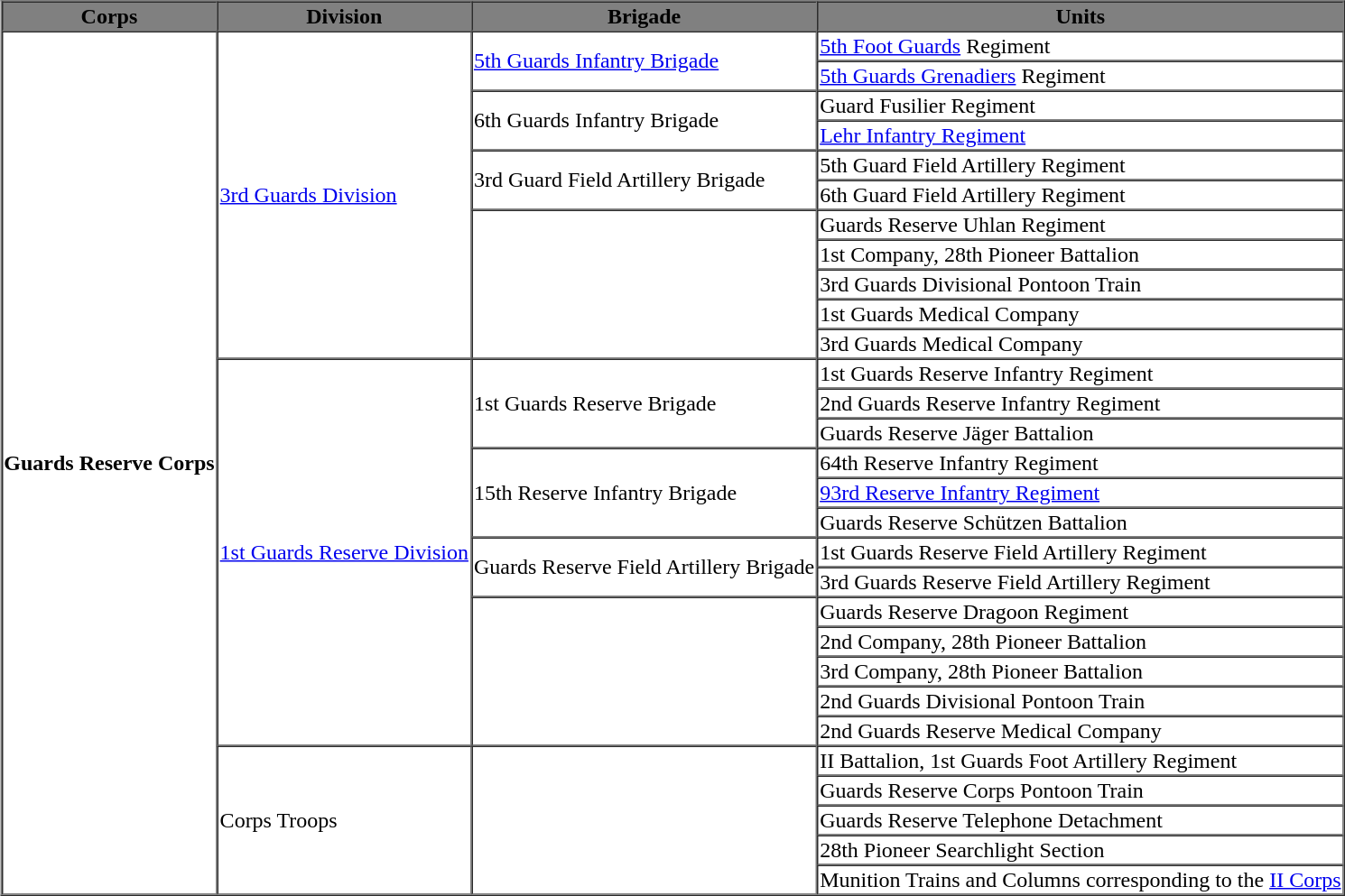<table style="float: right;" border="1" cellpadding="1" cellspacing="0" style="font-size: 100%; border: gray solid 1px; border-collapse: collapse; text-align: center;">
<tr style="background-color:grey; color:black;">
<th>Corps</th>
<th>Division</th>
<th>Brigade</th>
<th>Units</th>
</tr>
<tr>
<td ROWSPAN=29><strong>Guards Reserve Corps</strong></td>
<td ROWSPAN=11><a href='#'>3rd Guards Division</a></td>
<td ROWSPAN=2><a href='#'>5th Guards Infantry Brigade</a></td>
<td><a href='#'>5th Foot Guards</a> Regiment</td>
</tr>
<tr>
<td><a href='#'>5th Guards Grenadiers</a> Regiment</td>
</tr>
<tr>
<td ROWSPAN=2>6th Guards Infantry Brigade</td>
<td>Guard Fusilier Regiment</td>
</tr>
<tr>
<td><a href='#'>Lehr Infantry Regiment</a></td>
</tr>
<tr>
<td ROWSPAN=2>3rd Guard Field Artillery Brigade</td>
<td>5th Guard Field Artillery Regiment</td>
</tr>
<tr>
<td>6th Guard Field Artillery Regiment</td>
</tr>
<tr>
<td ROWSPAN=5></td>
<td>Guards Reserve Uhlan Regiment</td>
</tr>
<tr>
<td>1st Company, 28th Pioneer Battalion</td>
</tr>
<tr>
<td>3rd Guards Divisional Pontoon Train</td>
</tr>
<tr>
<td>1st Guards Medical Company</td>
</tr>
<tr>
<td>3rd Guards Medical Company</td>
</tr>
<tr>
<td ROWSPAN=13><a href='#'>1st Guards Reserve Division</a></td>
<td ROWSPAN=3>1st Guards Reserve Brigade</td>
<td>1st Guards Reserve Infantry Regiment</td>
</tr>
<tr>
<td>2nd Guards Reserve Infantry Regiment</td>
</tr>
<tr>
<td>Guards Reserve Jäger Battalion</td>
</tr>
<tr>
<td ROWSPAN=3>15th Reserve Infantry Brigade</td>
<td>64th Reserve Infantry Regiment</td>
</tr>
<tr>
<td><a href='#'>93rd Reserve Infantry Regiment</a></td>
</tr>
<tr>
<td>Guards Reserve Schützen Battalion</td>
</tr>
<tr>
<td ROWSPAN=2>Guards Reserve Field Artillery Brigade</td>
<td>1st Guards Reserve Field Artillery Regiment</td>
</tr>
<tr>
<td>3rd Guards Reserve Field Artillery Regiment</td>
</tr>
<tr>
<td ROWSPAN=5></td>
<td>Guards Reserve Dragoon Regiment</td>
</tr>
<tr>
<td>2nd Company, 28th Pioneer Battalion</td>
</tr>
<tr>
<td>3rd Company, 28th Pioneer Battalion</td>
</tr>
<tr>
<td>2nd Guards Divisional Pontoon Train</td>
</tr>
<tr>
<td>2nd Guards Reserve Medical Company</td>
</tr>
<tr>
<td ROWSPAN=5>Corps Troops</td>
<td ROWSPAN=5></td>
<td>II Battalion, 1st Guards Foot Artillery Regiment</td>
</tr>
<tr>
<td>Guards Reserve Corps Pontoon Train</td>
</tr>
<tr>
<td>Guards Reserve Telephone Detachment</td>
</tr>
<tr>
<td>28th Pioneer Searchlight Section</td>
</tr>
<tr>
<td>Munition Trains and Columns corresponding to the <a href='#'>II Corps</a></td>
</tr>
</table>
